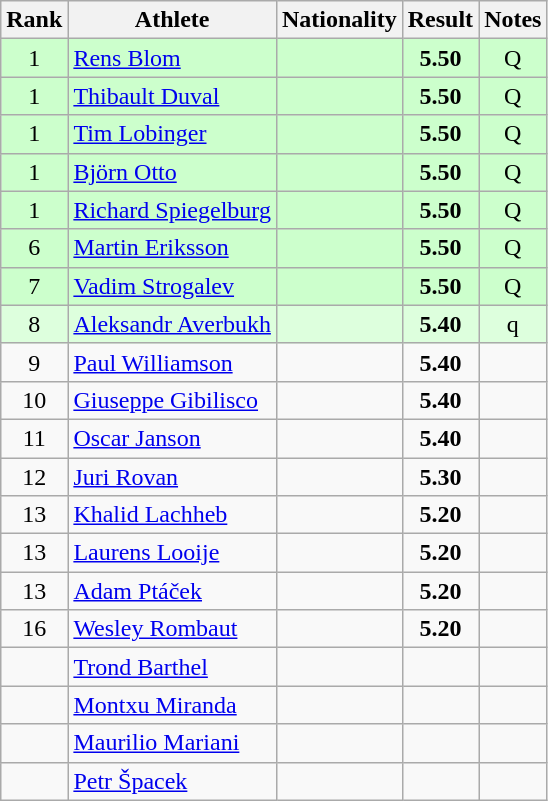<table class="wikitable sortable" style="text-align:center">
<tr>
<th>Rank</th>
<th>Athlete</th>
<th>Nationality</th>
<th>Result</th>
<th>Notes</th>
</tr>
<tr bgcolor=ccffcc>
<td>1</td>
<td align="left"><a href='#'>Rens Blom</a></td>
<td align=left></td>
<td><strong>5.50</strong></td>
<td>Q</td>
</tr>
<tr bgcolor=ccffcc>
<td>1</td>
<td align="left"><a href='#'>Thibault Duval</a></td>
<td align=left></td>
<td><strong>5.50</strong></td>
<td>Q</td>
</tr>
<tr bgcolor=ccffcc>
<td>1</td>
<td align="left"><a href='#'>Tim Lobinger</a></td>
<td align=left></td>
<td><strong>5.50</strong></td>
<td>Q</td>
</tr>
<tr bgcolor=ccffcc>
<td>1</td>
<td align="left"><a href='#'>Björn Otto</a></td>
<td align=left></td>
<td><strong>5.50</strong></td>
<td>Q</td>
</tr>
<tr bgcolor=ccffcc>
<td>1</td>
<td align="left"><a href='#'>Richard Spiegelburg</a></td>
<td align=left></td>
<td><strong>5.50</strong></td>
<td>Q</td>
</tr>
<tr bgcolor=ccffcc>
<td>6</td>
<td align="left"><a href='#'>Martin Eriksson</a></td>
<td align=left></td>
<td><strong>5.50</strong></td>
<td>Q</td>
</tr>
<tr bgcolor=ccffcc>
<td>7</td>
<td align="left"><a href='#'>Vadim Strogalev</a></td>
<td align=left></td>
<td><strong>5.50</strong></td>
<td>Q</td>
</tr>
<tr bgcolor=ddffdd>
<td>8</td>
<td align="left"><a href='#'>Aleksandr Averbukh</a></td>
<td align=left></td>
<td><strong>5.40</strong></td>
<td>q</td>
</tr>
<tr>
<td>9</td>
<td align="left"><a href='#'>Paul Williamson</a></td>
<td align=left></td>
<td><strong>5.40</strong></td>
<td></td>
</tr>
<tr>
<td>10</td>
<td align="left"><a href='#'>Giuseppe Gibilisco</a></td>
<td align=left></td>
<td><strong>5.40</strong></td>
<td></td>
</tr>
<tr>
<td>11</td>
<td align="left"><a href='#'>Oscar Janson</a></td>
<td align=left></td>
<td><strong>5.40</strong></td>
<td></td>
</tr>
<tr>
<td>12</td>
<td align="left"><a href='#'>Juri Rovan</a></td>
<td align=left></td>
<td><strong>5.30</strong></td>
<td></td>
</tr>
<tr>
<td>13</td>
<td align="left"><a href='#'>Khalid Lachheb</a></td>
<td align=left></td>
<td><strong>5.20</strong></td>
<td></td>
</tr>
<tr>
<td>13</td>
<td align="left"><a href='#'>Laurens Looije</a></td>
<td align=left></td>
<td><strong>5.20</strong></td>
<td></td>
</tr>
<tr>
<td>13</td>
<td align="left"><a href='#'>Adam Ptáček</a></td>
<td align=left></td>
<td><strong>5.20</strong></td>
<td></td>
</tr>
<tr>
<td>16</td>
<td align="left"><a href='#'>Wesley Rombaut</a></td>
<td align=left></td>
<td><strong>5.20</strong></td>
<td></td>
</tr>
<tr>
<td></td>
<td align="left"><a href='#'>Trond Barthel</a></td>
<td align=left></td>
<td><strong></strong></td>
<td></td>
</tr>
<tr>
<td></td>
<td align="left"><a href='#'>Montxu Miranda</a></td>
<td align=left></td>
<td><strong></strong></td>
<td></td>
</tr>
<tr>
<td></td>
<td align="left"><a href='#'>Maurilio Mariani</a></td>
<td align=left></td>
<td><strong></strong></td>
<td></td>
</tr>
<tr>
<td></td>
<td align="left"><a href='#'>Petr Špacek</a></td>
<td align=left></td>
<td><strong></strong></td>
<td></td>
</tr>
</table>
